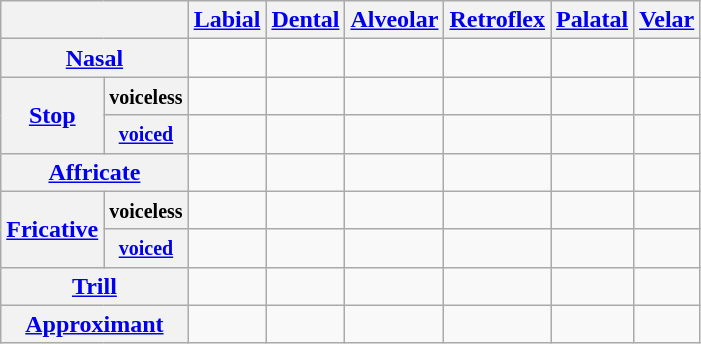<table class="wikitable" style=text-align:center>
<tr>
<th colspan="2"></th>
<th><a href='#'>Labial</a></th>
<th><a href='#'>Dental</a></th>
<th><a href='#'>Alveolar</a></th>
<th><a href='#'>Retroflex</a></th>
<th><a href='#'>Palatal</a></th>
<th><a href='#'>Velar</a></th>
</tr>
<tr>
<th colspan="2"><a href='#'>Nasal</a></th>
<td></td>
<td></td>
<td></td>
<td></td>
<td></td>
<td></td>
</tr>
<tr>
<th rowspan="2"><a href='#'>Stop</a></th>
<th><small>voiceless</small></th>
<td></td>
<td></td>
<td></td>
<td></td>
<td></td>
<td></td>
</tr>
<tr>
<th><a href='#'><small>voiced</small></a></th>
<td></td>
<td></td>
<td></td>
<td></td>
<td></td>
<td></td>
</tr>
<tr>
<th colspan="2"><a href='#'>Affricate</a></th>
<td></td>
<td></td>
<td></td>
<td></td>
<td></td>
<td></td>
</tr>
<tr>
<th rowspan="2"><a href='#'>Fricative</a></th>
<th><small>voiceless</small></th>
<td></td>
<td></td>
<td></td>
<td></td>
<td></td>
<td></td>
</tr>
<tr>
<th><a href='#'><small>voiced</small></a></th>
<td></td>
<td></td>
<td></td>
<td></td>
<td></td>
<td></td>
</tr>
<tr>
<th colspan="2"><a href='#'>Trill</a></th>
<td></td>
<td></td>
<td></td>
<td></td>
<td></td>
<td></td>
</tr>
<tr>
<th colspan="2"><a href='#'>Approximant</a></th>
<td></td>
<td></td>
<td></td>
<td></td>
<td></td>
<td></td>
</tr>
</table>
